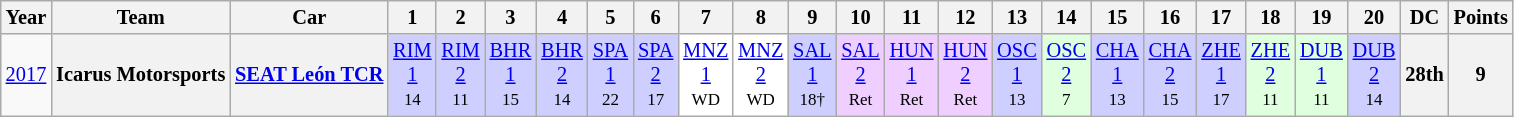<table class="wikitable" style="text-align:center; font-size:85%">
<tr>
<th>Year</th>
<th>Team</th>
<th>Car</th>
<th>1</th>
<th>2</th>
<th>3</th>
<th>4</th>
<th>5</th>
<th>6</th>
<th>7</th>
<th>8</th>
<th>9</th>
<th>10</th>
<th>11</th>
<th>12</th>
<th>13</th>
<th>14</th>
<th>15</th>
<th>16</th>
<th>17</th>
<th>18</th>
<th>19</th>
<th>20</th>
<th>DC</th>
<th>Points</th>
</tr>
<tr>
<td><a href='#'>2017</a></td>
<th>Icarus Motorsports</th>
<th><a href='#'>SEAT León TCR</a></th>
<td style="background:#CFCFFF;"><a href='#'>RIM<br>1</a><br><small>14</small></td>
<td style="background:#CFCFFF;"><a href='#'>RIM<br>2</a><br><small>11</small></td>
<td style="background:#CFCFFF;"><a href='#'>BHR<br>1</a><br><small>15</small></td>
<td style="background:#CFCFFF;"><a href='#'>BHR<br>2</a><br><small>14</small></td>
<td style="background:#CFCFFF;"><a href='#'>SPA<br>1</a><br><small>22</small></td>
<td style="background:#CFCFFF;"><a href='#'>SPA<br>2</a><br><small>17</small></td>
<td style="background:#FFFFFF;"><a href='#'>MNZ<br>1</a><br><small>WD</small></td>
<td style="background:#FFFFFF;"><a href='#'>MNZ<br>2</a><br><small>WD</small></td>
<td style="background:#CFCFFF;"><a href='#'>SAL<br>1</a><br><small>18†</small></td>
<td style="background:#EFCFFF;"><a href='#'>SAL<br>2</a><br><small>Ret</small></td>
<td style="background:#EFCFFF;"><a href='#'>HUN<br>1</a><br><small>Ret</small></td>
<td style="background:#EFCFFF;"><a href='#'>HUN<br>2</a><br><small>Ret</small></td>
<td style="background:#CFCFFF;"><a href='#'>OSC<br>1</a><br><small>13</small></td>
<td style="background:#DFFFDF;"><a href='#'>OSC<br>2</a><br><small>7</small></td>
<td style="background:#CFCFFF;"><a href='#'>CHA<br>1</a><br><small>13</small></td>
<td style="background:#CFCFFF;"><a href='#'>CHA<br>2</a><br><small>15</small></td>
<td style="background:#CFCFFF;"><a href='#'>ZHE<br>1</a><br><small>17</small></td>
<td style="background:#DFFFDF;"><a href='#'>ZHE<br>2</a><br><small>11</small></td>
<td style="background:#DFFFDF;"><a href='#'>DUB<br>1</a><br><small>11</small></td>
<td style="background:#CFCFFF;"><a href='#'>DUB<br>2</a><br><small>14</small></td>
<th>28th</th>
<th>9</th>
</tr>
</table>
